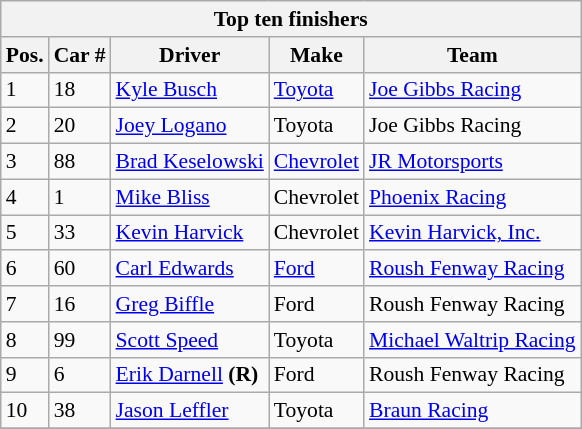<table class="wikitable" style="font-size: 90%;">
<tr>
<th colspan=9>Top ten finishers</th>
</tr>
<tr>
<th>Pos.</th>
<th>Car #</th>
<th>Driver</th>
<th>Make</th>
<th>Team</th>
</tr>
<tr>
<td>1</td>
<td>18</td>
<td><a href='#'>Kyle Busch</a></td>
<td><a href='#'>Toyota</a></td>
<td><a href='#'>Joe Gibbs Racing</a></td>
</tr>
<tr>
<td>2</td>
<td>20</td>
<td><a href='#'>Joey Logano</a></td>
<td>Toyota</td>
<td>Joe Gibbs Racing</td>
</tr>
<tr>
<td>3</td>
<td>88</td>
<td><a href='#'>Brad Keselowski</a></td>
<td><a href='#'>Chevrolet</a></td>
<td><a href='#'>JR Motorsports</a></td>
</tr>
<tr>
<td>4</td>
<td>1</td>
<td><a href='#'>Mike Bliss</a></td>
<td>Chevrolet</td>
<td><a href='#'>Phoenix Racing</a></td>
</tr>
<tr>
<td>5</td>
<td>33</td>
<td><a href='#'>Kevin Harvick</a></td>
<td>Chevrolet</td>
<td><a href='#'>Kevin Harvick, Inc.</a></td>
</tr>
<tr>
<td>6</td>
<td>60</td>
<td><a href='#'>Carl Edwards</a></td>
<td><a href='#'>Ford</a></td>
<td><a href='#'>Roush Fenway Racing</a></td>
</tr>
<tr>
<td>7</td>
<td>16</td>
<td><a href='#'>Greg Biffle</a></td>
<td>Ford</td>
<td>Roush Fenway Racing</td>
</tr>
<tr>
<td>8</td>
<td>99</td>
<td><a href='#'>Scott Speed</a></td>
<td>Toyota</td>
<td><a href='#'>Michael Waltrip Racing</a></td>
</tr>
<tr>
<td>9</td>
<td>6</td>
<td><a href='#'>Erik Darnell</a> <strong>(R)</strong></td>
<td>Ford</td>
<td>Roush Fenway Racing</td>
</tr>
<tr>
<td>10</td>
<td>38</td>
<td><a href='#'>Jason Leffler</a></td>
<td>Toyota</td>
<td><a href='#'>Braun Racing</a></td>
</tr>
<tr>
</tr>
</table>
